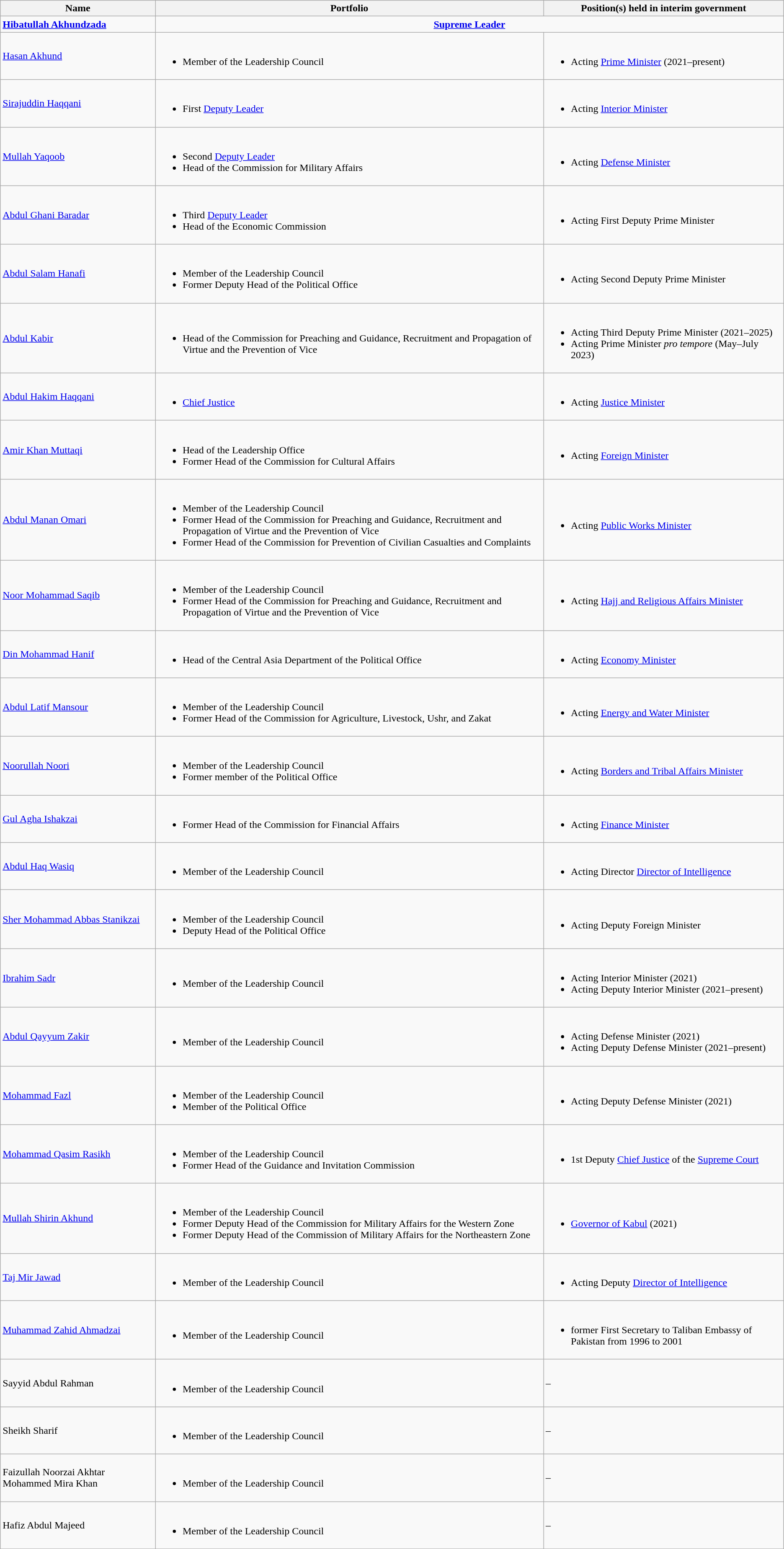<table class="wikitable sortable">
<tr>
<th>Name</th>
<th>Portfolio</th>
<th>Position(s) held in interim government</th>
</tr>
<tr>
<td><strong><a href='#'>Hibatullah Akhundzada</a></strong></td>
<td colspan="2" align="center"><strong><a href='#'>Supreme Leader</a></strong></td>
</tr>
<tr>
<td><a href='#'>Hasan Akhund</a></td>
<td><br><ul><li>Member of the Leadership Council</li></ul></td>
<td><br><ul><li>Acting <a href='#'>Prime Minister</a> (2021–present)</li></ul></td>
</tr>
<tr>
<td><a href='#'>Sirajuddin Haqqani</a></td>
<td><br><ul><li>First <a href='#'>Deputy Leader</a></li></ul></td>
<td><br><ul><li>Acting <a href='#'>Interior Minister</a></li></ul></td>
</tr>
<tr>
<td><a href='#'>Mullah Yaqoob</a></td>
<td><br><ul><li>Second <a href='#'>Deputy Leader</a></li><li>Head of the Commission for Military Affairs</li></ul></td>
<td><br><ul><li>Acting <a href='#'>Defense Minister</a></li></ul></td>
</tr>
<tr>
<td><a href='#'>Abdul Ghani Baradar</a></td>
<td><br><ul><li>Third <a href='#'>Deputy Leader</a></li><li>Head of the Economic Commission</li></ul></td>
<td><br><ul><li>Acting First Deputy Prime Minister</li></ul></td>
</tr>
<tr>
<td><a href='#'>Abdul Salam Hanafi</a></td>
<td><br><ul><li>Member of the Leadership Council</li><li>Former Deputy Head of the Political Office</li></ul></td>
<td><br><ul><li>Acting Second Deputy Prime Minister</li></ul></td>
</tr>
<tr>
<td><a href='#'>Abdul Kabir</a></td>
<td><br><ul><li>Head of the Commission for Preaching and Guidance, Recruitment and Propagation of Virtue and the Prevention of Vice</li></ul></td>
<td><br><ul><li>Acting Third Deputy Prime Minister (2021–2025)</li><li>Acting Prime Minister <em>pro tempore</em> (May–July 2023)</li></ul></td>
</tr>
<tr>
<td><a href='#'>Abdul Hakim Haqqani</a></td>
<td><br><ul><li><a href='#'>Chief Justice</a></li></ul></td>
<td><br><ul><li>Acting <a href='#'>Justice Minister</a></li></ul></td>
</tr>
<tr>
<td><a href='#'>Amir Khan Muttaqi</a></td>
<td><br><ul><li>Head of the Leadership Office</li><li>Former Head of the Commission for Cultural Affairs</li></ul></td>
<td><br><ul><li>Acting <a href='#'>Foreign Minister</a></li></ul></td>
</tr>
<tr>
<td><a href='#'>Abdul Manan Omari</a></td>
<td><br><ul><li>Member of the Leadership Council</li><li>Former Head of the Commission for Preaching and Guidance, Recruitment and Propagation of Virtue and the Prevention of Vice</li><li>Former Head of the Commission for Prevention of Civilian Casualties and Complaints</li></ul></td>
<td><br><ul><li>Acting <a href='#'>Public Works Minister</a></li></ul></td>
</tr>
<tr>
<td><a href='#'>Noor Mohammad Saqib</a></td>
<td><br><ul><li>Member of the Leadership Council</li><li>Former Head of the Commission for Preaching and Guidance, Recruitment and Propagation of Virtue and the Prevention of Vice</li></ul></td>
<td><br><ul><li>Acting <a href='#'>Hajj and Religious Affairs Minister</a></li></ul></td>
</tr>
<tr>
<td><a href='#'>Din Mohammad Hanif</a></td>
<td><br><ul><li>Head of the Central Asia Department of the Political Office</li></ul></td>
<td><br><ul><li>Acting <a href='#'>Economy Minister</a></li></ul></td>
</tr>
<tr>
<td><a href='#'>Abdul Latif Mansour</a></td>
<td><br><ul><li>Member of the Leadership Council</li><li>Former Head of the Commission for Agriculture, Livestock, Ushr, and Zakat</li></ul></td>
<td><br><ul><li>Acting <a href='#'>Energy and Water Minister</a></li></ul></td>
</tr>
<tr>
<td><a href='#'>Noorullah Noori</a></td>
<td><br><ul><li>Member of the Leadership Council</li><li>Former member of the Political Office</li></ul></td>
<td><br><ul><li>Acting <a href='#'>Borders and Tribal Affairs Minister</a></li></ul></td>
</tr>
<tr>
<td><a href='#'>Gul Agha Ishakzai</a></td>
<td><br><ul><li>Former Head of the Commission for Financial Affairs</li></ul></td>
<td><br><ul><li>Acting <a href='#'>Finance Minister</a></li></ul></td>
</tr>
<tr>
<td><a href='#'>Abdul Haq Wasiq</a></td>
<td><br><ul><li>Member of the Leadership Council</li></ul></td>
<td><br><ul><li>Acting Director <a href='#'>Director of Intelligence</a></li></ul></td>
</tr>
<tr>
<td><a href='#'>Sher Mohammad Abbas Stanikzai</a></td>
<td><br><ul><li>Member of the Leadership Council</li><li>Deputy Head of the Political Office</li></ul></td>
<td><br><ul><li>Acting Deputy Foreign Minister</li></ul></td>
</tr>
<tr>
<td><a href='#'>Ibrahim Sadr</a></td>
<td><br><ul><li>Member of the Leadership Council</li></ul></td>
<td><br><ul><li>Acting Interior Minister (2021)</li><li>Acting Deputy Interior Minister (2021–present)</li></ul></td>
</tr>
<tr>
<td><a href='#'>Abdul Qayyum Zakir</a></td>
<td><br><ul><li>Member of the Leadership Council</li></ul></td>
<td><br><ul><li>Acting Defense Minister (2021)</li><li>Acting Deputy Defense Minister (2021–present)</li></ul></td>
</tr>
<tr>
<td><a href='#'>Mohammad Fazl</a></td>
<td><br><ul><li>Member of the Leadership Council</li><li>Member of the Political Office</li></ul></td>
<td><br><ul><li>Acting Deputy Defense Minister (2021)</li></ul></td>
</tr>
<tr>
<td><a href='#'>Mohammad Qasim Rasikh</a></td>
<td><br><ul><li>Member of the Leadership Council</li><li>Former Head of the Guidance and Invitation Commission</li></ul></td>
<td><br><ul><li>1st Deputy <a href='#'>Chief Justice</a> of the <a href='#'>Supreme Court</a></li></ul></td>
</tr>
<tr>
<td><a href='#'>Mullah Shirin Akhund</a></td>
<td><br><ul><li>Member of the Leadership Council</li><li>Former Deputy Head of the Commission for Military Affairs for the Western Zone</li><li>Former Deputy Head of the Commission of Military Affairs for the Northeastern Zone</li></ul></td>
<td><br><ul><li><a href='#'>Governor of Kabul</a> (2021)</li></ul></td>
</tr>
<tr>
<td><a href='#'>Taj Mir Jawad</a></td>
<td><br><ul><li>Member of the Leadership Council</li></ul></td>
<td><br><ul><li>Acting Deputy <a href='#'>Director of Intelligence</a></li></ul></td>
</tr>
<tr>
<td><a href='#'>Muhammad Zahid Ahmadzai</a></td>
<td><br><ul><li>Member of the Leadership Council</li></ul></td>
<td><br><ul><li>former First Secretary to Taliban Embassy of Pakistan from 1996 to 2001</li></ul></td>
</tr>
<tr>
<td>Sayyid Abdul Rahman</td>
<td><br><ul><li>Member of the Leadership Council</li></ul></td>
<td>–</td>
</tr>
<tr>
<td>Sheikh Sharif</td>
<td><br><ul><li>Member of the Leadership Council</li></ul></td>
<td>–</td>
</tr>
<tr>
<td>Faizullah Noorzai Akhtar Mohammed Mira Khan</td>
<td><br><ul><li>Member of the Leadership Council</li></ul></td>
<td>–</td>
</tr>
<tr>
<td>Hafiz Abdul Majeed</td>
<td><br><ul><li>Member of the Leadership Council</li></ul></td>
<td>–</td>
</tr>
<tr>
</tr>
</table>
